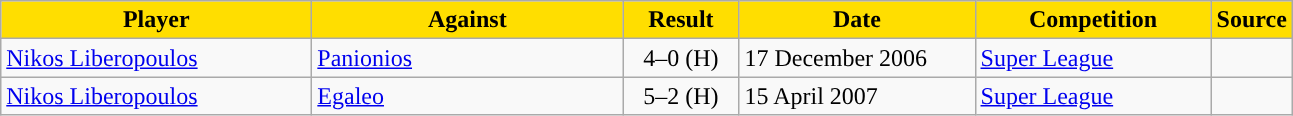<table class="wikitable">
<tr>
<th width=200 style="background:#FFDE00">Player</th>
<th width=200 style="background:#FFDE00">Against</th>
<th width=70 style="background:#FFDE00">Result</th>
<th width=150 style="background:#FFDE00">Date</th>
<th width=150 style="background:#FFDE00">Competition</th>
<th style="background:#FFDE00">Source</th>
</tr>
<tr>
<td> <a href='#'>Nikos Liberopoulos</a></td>
<td> <a href='#'>Panionios</a></td>
<td align=center>4–0 (H)</td>
<td>17 December 2006</td>
<td><a href='#'>Super League</a></td>
<td align=center></td>
</tr>
<tr>
<td> <a href='#'>Nikos Liberopoulos</a></td>
<td> <a href='#'>Egaleo</a></td>
<td align=center>5–2 (H)</td>
<td>15 April 2007</td>
<td><a href='#'>Super League</a></td>
<td align=center></td>
</tr>
</table>
